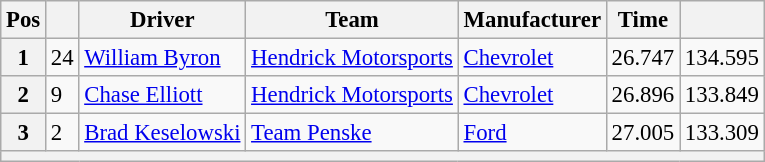<table class="wikitable" style="font-size:95%">
<tr>
<th>Pos</th>
<th></th>
<th>Driver</th>
<th>Team</th>
<th>Manufacturer</th>
<th>Time</th>
<th></th>
</tr>
<tr>
<th>1</th>
<td>24</td>
<td><a href='#'>William Byron</a></td>
<td><a href='#'>Hendrick Motorsports</a></td>
<td><a href='#'>Chevrolet</a></td>
<td>26.747</td>
<td>134.595</td>
</tr>
<tr>
<th>2</th>
<td>9</td>
<td><a href='#'>Chase Elliott</a></td>
<td><a href='#'>Hendrick Motorsports</a></td>
<td><a href='#'>Chevrolet</a></td>
<td>26.896</td>
<td>133.849</td>
</tr>
<tr>
<th>3</th>
<td>2</td>
<td><a href='#'>Brad Keselowski</a></td>
<td><a href='#'>Team Penske</a></td>
<td><a href='#'>Ford</a></td>
<td>27.005</td>
<td>133.309</td>
</tr>
<tr>
<th colspan="7"></th>
</tr>
</table>
